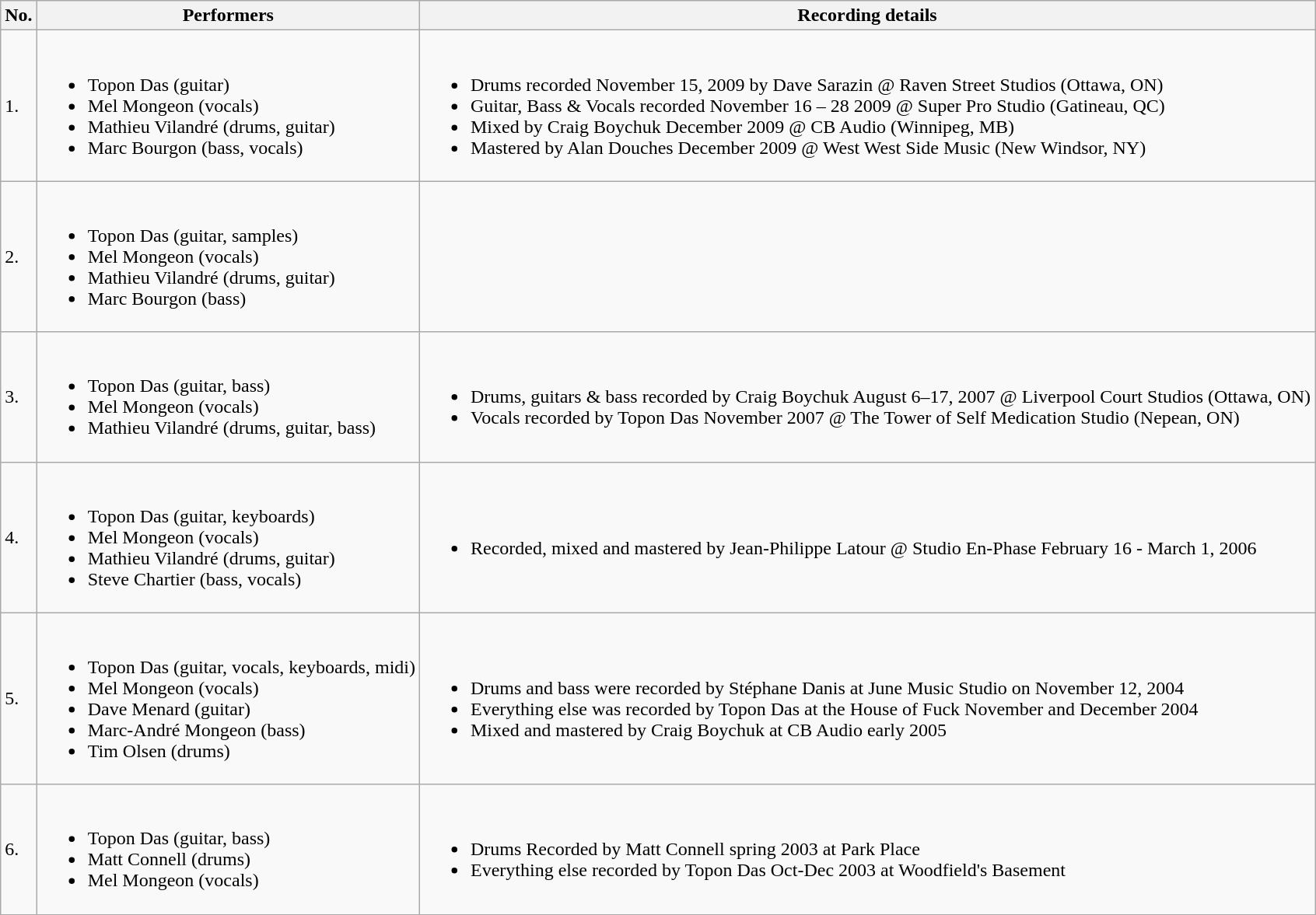<table class="wikitable">
<tr>
<th>No.</th>
<th>Performers</th>
<th>Recording details</th>
</tr>
<tr>
<td>1.</td>
<td><br><ul><li>Topon Das (guitar)</li><li>Mel Mongeon (vocals)</li><li>Mathieu Vilandré (drums, guitar)</li><li>Marc Bourgon (bass, vocals)</li></ul></td>
<td><br><ul><li>Drums recorded November 15, 2009 by Dave Sarazin @ Raven Street Studios (Ottawa, ON)</li><li>Guitar, Bass & Vocals recorded November 16 – 28 2009 @ Super Pro Studio (Gatineau, QC)</li><li>Mixed by Craig Boychuk December 2009 @ CB Audio (Winnipeg, MB)</li><li>Mastered by Alan Douches December 2009 @ West West Side Music (New Windsor, NY)</li></ul></td>
</tr>
<tr>
<td>2.</td>
<td><br><ul><li>Topon Das (guitar, samples)</li><li>Mel Mongeon (vocals)</li><li>Mathieu Vilandré (drums, guitar)</li><li>Marc Bourgon (bass)</li></ul></td>
<td></td>
</tr>
<tr>
<td>3.</td>
<td><br><ul><li>Topon Das (guitar, bass)</li><li>Mel Mongeon (vocals)</li><li>Mathieu Vilandré (drums, guitar, bass)</li></ul></td>
<td><br><ul><li>Drums, guitars & bass recorded by Craig Boychuk August 6–17, 2007 @ Liverpool Court Studios (Ottawa, ON)</li><li>Vocals recorded by Topon Das November 2007 @ The Tower of Self Medication Studio (Nepean, ON)</li></ul></td>
</tr>
<tr>
<td>4.</td>
<td><br><ul><li>Topon Das (guitar, keyboards)</li><li>Mel Mongeon (vocals)</li><li>Mathieu  Vilandré (drums, guitar)</li><li>Steve Chartier (bass, vocals)</li></ul></td>
<td><br><ul><li>Recorded, mixed and mastered by Jean-Philippe Latour @ Studio En-Phase February 16 - March 1, 2006</li></ul></td>
</tr>
<tr>
<td>5.</td>
<td><br><ul><li>Topon Das (guitar, vocals, keyboards, midi)</li><li>Mel Mongeon (vocals)</li><li>Dave Menard (guitar)</li><li>Marc-André Mongeon (bass)</li><li>Tim Olsen (drums)</li></ul></td>
<td><br><ul><li>Drums and bass were recorded by Stéphane Danis at June Music Studio on November 12, 2004</li><li>Everything else was recorded by Topon Das at the House of Fuck November and December 2004</li><li>Mixed and mastered by Craig Boychuk at CB Audio early 2005</li></ul></td>
</tr>
<tr>
<td>6.</td>
<td><br><ul><li>Topon Das (guitar, bass)</li><li>Matt Connell (drums)</li><li>Mel Mongeon (vocals)</li></ul></td>
<td><br><ul><li>Drums Recorded by Matt Connell spring 2003 at Park Place</li><li>Everything else recorded by Topon Das Oct-Dec 2003 at Woodfield's Basement</li></ul></td>
</tr>
</table>
